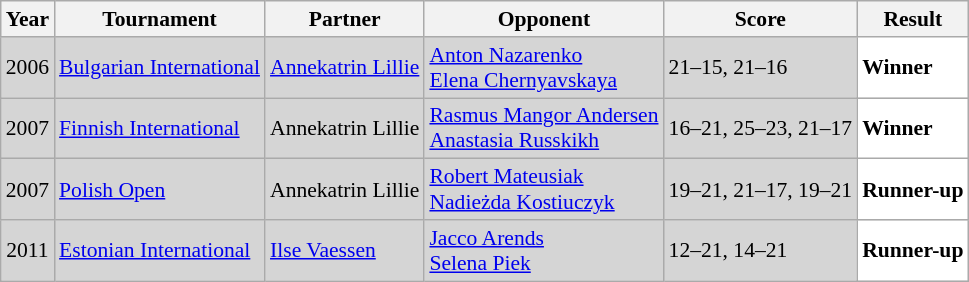<table class="sortable wikitable" style="font-size: 90%;">
<tr>
<th>Year</th>
<th>Tournament</th>
<th>Partner</th>
<th>Opponent</th>
<th>Score</th>
<th>Result</th>
</tr>
<tr style="background:#D5D5D5">
<td align="center">2006</td>
<td align="left"><a href='#'>Bulgarian International</a></td>
<td align="left"> <a href='#'>Annekatrin Lillie</a></td>
<td align="left"> <a href='#'>Anton Nazarenko</a><br> <a href='#'>Elena Chernyavskaya</a></td>
<td align="left">21–15, 21–16</td>
<td style="text-align:left; background:white"> <strong>Winner</strong></td>
</tr>
<tr style="background:#D5D5D5">
<td align="center">2007</td>
<td align="left"><a href='#'>Finnish International</a></td>
<td align="left"> Annekatrin Lillie</td>
<td align="left"> <a href='#'>Rasmus Mangor Andersen</a><br> <a href='#'>Anastasia Russkikh</a></td>
<td align="left">16–21, 25–23, 21–17</td>
<td style="text-align:left; background:white"> <strong>Winner</strong></td>
</tr>
<tr style="background:#D5D5D5">
<td align="center">2007</td>
<td align="left"><a href='#'>Polish Open</a></td>
<td align="left"> Annekatrin Lillie</td>
<td align="left"> <a href='#'>Robert Mateusiak</a><br> <a href='#'>Nadieżda Kostiuczyk</a></td>
<td align="left">19–21, 21–17, 19–21</td>
<td style="text-align:left; background:white"> <strong>Runner-up</strong></td>
</tr>
<tr style="background:#D5D5D5">
<td align="center">2011</td>
<td align="left"><a href='#'>Estonian International</a></td>
<td align="left"> <a href='#'>Ilse Vaessen</a></td>
<td align="left"> <a href='#'>Jacco Arends</a><br> <a href='#'>Selena Piek</a></td>
<td align="left">12–21, 14–21</td>
<td style="text-align:left; background:white"> <strong>Runner-up</strong></td>
</tr>
</table>
